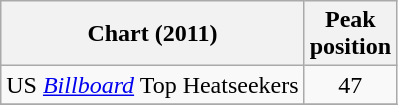<table class="wikitable">
<tr>
<th>Chart (2011)</th>
<th>Peak<br>position</th>
</tr>
<tr>
<td>US <a href='#'><em>Billboard</em></a> Top Heatseekers</td>
<td align="center">47</td>
</tr>
<tr>
</tr>
</table>
